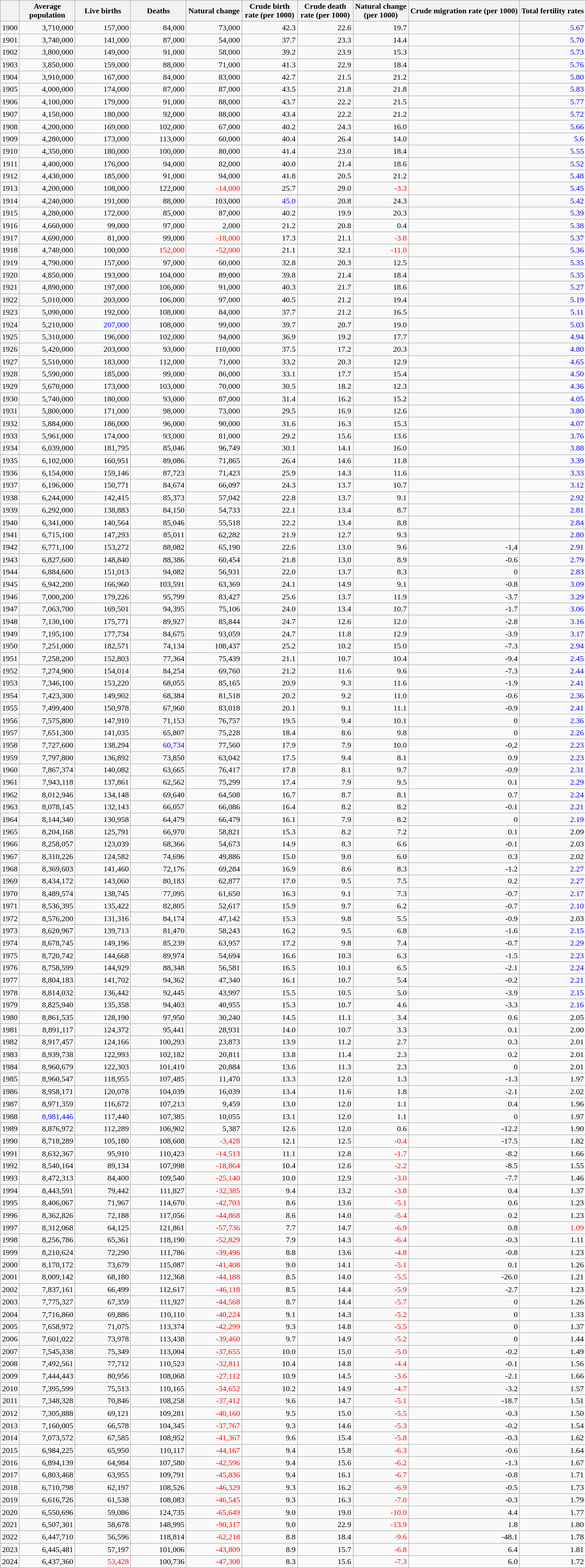<table class="wikitable sortable" style="text-align:right;">
<tr>
<th></th>
<th style="width:80pt;">Average population</th>
<th style="width:80pt;">Live births</th>
<th style="width:80pt;">Deaths</th>
<th style="width:80pt;">Natural change</th>
<th style="width:80pt;">Crude birth rate (per 1000)</th>
<th style="width:80pt;">Crude death rate (per 1000)</th>
<th style="width:80pt;">Natural change (per 1000)</th>
<th>Crude migration rate (per 1000)</th>
<th>Total fertility rates</th>
</tr>
<tr>
<td>1900</td>
<td style="text-align:right;" style="color:red;">3,710,000</td>
<td style="text-align:right;">157,000</td>
<td style="text-align:right;">84,000</td>
<td style="text-align:right;">73,000</td>
<td style="text-align:right;">42.3</td>
<td style="text-align:right;">22.6</td>
<td style="text-align:right;">19.7</td>
<td></td>
<td style="color:blue;">5.67</td>
</tr>
<tr>
<td>1901</td>
<td style="text-align:right;">3,740,000</td>
<td style="text-align:right;">141,000</td>
<td style="text-align:right;">87,000</td>
<td style="text-align:right;">54,000</td>
<td style="text-align:right;">37.7</td>
<td style="text-align:right;">23.3</td>
<td style="text-align:right;">14.4</td>
<td></td>
<td style="color:blue;">5.70</td>
</tr>
<tr>
<td>1902</td>
<td style="text-align:right;">3,800,000</td>
<td style="text-align:right;">149,000</td>
<td style="text-align:right;">91,000</td>
<td style="text-align:right;">58,000</td>
<td style="text-align:right;">39.2</td>
<td style="text-align:right;">23.9</td>
<td style="text-align:right;">15.3</td>
<td></td>
<td style="color:blue;">5.73</td>
</tr>
<tr>
<td>1903</td>
<td style="text-align:right;">3,850,000</td>
<td style="text-align:right;">159,000</td>
<td style="text-align:right;">88,000</td>
<td style="text-align:right;">71,000</td>
<td style="text-align:right;">41.3</td>
<td style="text-align:right;">22.9</td>
<td style="text-align:right;">18.4</td>
<td></td>
<td style="color:blue;">5.76</td>
</tr>
<tr>
<td>1904</td>
<td style="text-align:right;">3,910,000</td>
<td style="text-align:right;">167,000</td>
<td style="text-align:right;">84,000</td>
<td style="text-align:right;">83,000</td>
<td style="text-align:right;">42.7</td>
<td style="text-align:right;">21.5</td>
<td style="text-align:right;">21.2</td>
<td></td>
<td style="color:blue;">5.80</td>
</tr>
<tr>
<td>1905</td>
<td style="text-align:right;">4,000,000</td>
<td style="text-align:right;">174,000</td>
<td style="text-align:right;">87,000</td>
<td style="text-align:right;">87,000</td>
<td style="text-align:right;">43.5</td>
<td style="text-align:right;">21.8</td>
<td style="text-align:right;">21.8</td>
<td></td>
<td style="color:blue;">5.83</td>
</tr>
<tr>
<td>1906</td>
<td style="text-align:right;">4,100,000</td>
<td style="text-align:right;">179,000</td>
<td style="text-align:right;">91,000</td>
<td style="text-align:right;">88,000</td>
<td style="text-align:right;">43.7</td>
<td style="text-align:right;">22.2</td>
<td style="text-align:right;">21.5</td>
<td></td>
<td style="color:blue;">5.77</td>
</tr>
<tr>
<td>1907</td>
<td style="text-align:right;">4,150,000</td>
<td style="text-align:right;">180,000</td>
<td style="text-align:right;">92,000</td>
<td style="text-align:right;">88,000</td>
<td style="text-align:right;">43.4</td>
<td style="text-align:right;">22.2</td>
<td style="text-align:right;">21.2</td>
<td></td>
<td style="color:blue;">5.72</td>
</tr>
<tr>
<td>1908</td>
<td style="text-align:right;">4,200,000</td>
<td style="text-align:right;">169,000</td>
<td style="text-align:right;">102,000</td>
<td style="text-align:right;">67,000</td>
<td style="text-align:right;">40.2</td>
<td style="text-align:right;">24.3</td>
<td style="text-align:right;">16.0</td>
<td></td>
<td style="color:blue;">5.66</td>
</tr>
<tr>
<td>1909</td>
<td style="text-align:right;">4,280,000</td>
<td style="text-align:right;">173,000</td>
<td style="text-align:right;">113,000</td>
<td style="text-align:right;">60,000</td>
<td style="text-align:right;">40.4</td>
<td style="text-align:right;">26.4</td>
<td style="text-align:right;">14.0</td>
<td></td>
<td style="color:blue;">5.6</td>
</tr>
<tr>
<td>1910</td>
<td style="text-align:right;">4,350,000</td>
<td style="text-align:right;">180,000</td>
<td style="text-align:right;">100,000</td>
<td style="text-align:right;">80,000</td>
<td style="text-align:right;">41.4</td>
<td style="text-align:right;">23.0</td>
<td style="text-align:right;">18.4</td>
<td></td>
<td style="color:blue;">5.55</td>
</tr>
<tr>
<td>1911</td>
<td style="text-align:right;">4,400,000</td>
<td style="text-align:right;">176,000</td>
<td style="text-align:right;">94,000</td>
<td style="text-align:right;">82,000</td>
<td style="text-align:right;">40.0</td>
<td style="text-align:right;">21.4</td>
<td style="text-align:right;">18.6</td>
<td></td>
<td style="color:blue;">5.52</td>
</tr>
<tr>
<td>1912</td>
<td style="text-align:right;">4,430,000</td>
<td style="text-align:right;">185,000</td>
<td style="text-align:right;">91,000</td>
<td style="text-align:right;">94,000</td>
<td style="text-align:right;">41.8</td>
<td style="text-align:right;">20.5</td>
<td style="text-align:right;">21.2</td>
<td></td>
<td style="color:blue;">5.48</td>
</tr>
<tr>
<td>1913</td>
<td style="text-align:right;">4,200,000</td>
<td style="text-align:right;">108,000</td>
<td style="text-align:right;">122,000</td>
<td style="text-align:right; color:red;">-14,000</td>
<td style="text-align:right;">25.7</td>
<td style="text-align:right;">29.0</td>
<td style="text-align:right; color:red;">-3.3</td>
<td></td>
<td style="color:blue;">5.45</td>
</tr>
<tr>
<td>1914</td>
<td style="text-align:right;">4,240,000</td>
<td style="text-align:right;">191,000</td>
<td style="text-align:right;">88,000</td>
<td style="text-align:right;">103,000</td>
<td style="color: blue">45.0</td>
<td style="text-align:right;">20.8</td>
<td style="text-align:right;">24.3</td>
<td></td>
<td style="color:blue;">5.42</td>
</tr>
<tr>
<td>1915</td>
<td style="text-align:right;">4,280,000</td>
<td style="text-align:right;">172,000</td>
<td style="text-align:right;">85,000</td>
<td style="text-align:right;">87,000</td>
<td style="text-align:right;">40.2</td>
<td style="text-align:right;">19.9</td>
<td style="text-align:right;">20.3</td>
<td></td>
<td style="color:blue;">5.39</td>
</tr>
<tr>
<td>1916</td>
<td>4,660,000</td>
<td>99,000</td>
<td>97,000</td>
<td>2,000</td>
<td>21.2</td>
<td>20.8</td>
<td>0.4</td>
<td></td>
<td style="color:blue;">5.38</td>
</tr>
<tr>
<td>1917</td>
<td>4,690,000</td>
<td>81,000</td>
<td>99,000</td>
<td style="color:red;">-18,000</td>
<td>17.3</td>
<td>21.1</td>
<td style="color:red;">-3.8</td>
<td></td>
<td style="color:blue;">5.37</td>
</tr>
<tr>
<td>1918</td>
<td>4,740,000</td>
<td>100,000</td>
<td style="color:red;">152,000</td>
<td style="color:red;">-52,000</td>
<td>21.1</td>
<td>32.1</td>
<td style="color:red;">-11.0</td>
<td></td>
<td style="color:blue;">5.36</td>
</tr>
<tr>
<td>1919</td>
<td>4,790,000</td>
<td>157,000</td>
<td>97,000</td>
<td>60,000</td>
<td>32.8</td>
<td>20.3</td>
<td>12.5</td>
<td></td>
<td style="color:blue;">5.35</td>
</tr>
<tr>
<td>1920</td>
<td>4,850,000</td>
<td>193,000</td>
<td>104,000</td>
<td>89,000</td>
<td>39.8</td>
<td>21.4</td>
<td>18.4</td>
<td></td>
<td style="color:blue;">5.35</td>
</tr>
<tr>
<td>1921</td>
<td>4,890,000</td>
<td>197,000</td>
<td>106,000</td>
<td>91,000</td>
<td>40.3</td>
<td>21.7</td>
<td>18.6</td>
<td></td>
<td style="color:blue;">5.27</td>
</tr>
<tr>
<td>1922</td>
<td>5,010,000</td>
<td>203,000</td>
<td>106,000</td>
<td>97,000</td>
<td>40.5</td>
<td>21.2</td>
<td>19.4</td>
<td></td>
<td style="color:blue;">5.19</td>
</tr>
<tr>
<td>1923</td>
<td>5,090,000</td>
<td>192,000</td>
<td>108,000</td>
<td>84,000</td>
<td>37.7</td>
<td>21.2</td>
<td>16.5</td>
<td></td>
<td style="color:blue;">5.11</td>
</tr>
<tr>
<td>1924</td>
<td>5,210,000</td>
<td style="color:blue;">207,000</td>
<td>108,000</td>
<td>99,000</td>
<td>39.7</td>
<td>20.7</td>
<td>19.0</td>
<td></td>
<td style="color:blue;">5.03</td>
</tr>
<tr>
<td>1925</td>
<td>5,310,000</td>
<td>196,000</td>
<td>102,000</td>
<td>94,000</td>
<td>36.9</td>
<td>19.2</td>
<td>17.7</td>
<td></td>
<td style="color:blue;">4.94</td>
</tr>
<tr>
<td>1926</td>
<td>5,420,000</td>
<td>203,000</td>
<td>93,000</td>
<td>110,000</td>
<td>37.5</td>
<td>17.2</td>
<td>20.3</td>
<td></td>
<td style="color:blue;">4.80</td>
</tr>
<tr>
<td>1927</td>
<td>5,510,000</td>
<td>183,000</td>
<td>112,000</td>
<td>71,000</td>
<td>33.2</td>
<td>20.3</td>
<td>12.9</td>
<td></td>
<td style="color:blue;">4.65</td>
</tr>
<tr>
<td>1928</td>
<td>5,590,000</td>
<td>185,000</td>
<td>99,000</td>
<td>86,000</td>
<td>33.1</td>
<td>17.7</td>
<td>15.4</td>
<td></td>
<td style="color:blue;">4.50</td>
</tr>
<tr>
<td>1929</td>
<td>5,670,000</td>
<td>173,000</td>
<td>103,000</td>
<td>70,000</td>
<td>30.5</td>
<td>18.2</td>
<td>12.3</td>
<td></td>
<td style="color:blue;">4.36</td>
</tr>
<tr>
<td>1930</td>
<td>5,740,000</td>
<td>180,000</td>
<td>93,000</td>
<td>87,000</td>
<td>31.4</td>
<td>16.2</td>
<td>15.2</td>
<td></td>
<td style="color:blue;">4.05</td>
</tr>
<tr>
<td>1931</td>
<td>5,800,000</td>
<td>171,000</td>
<td>98,000</td>
<td>73,000</td>
<td>29.5</td>
<td>16.9</td>
<td>12.6</td>
<td></td>
<td style="color:blue;">3.80</td>
</tr>
<tr>
<td>1932</td>
<td>5,884,000</td>
<td>186,000</td>
<td>96,000</td>
<td>90,000</td>
<td>31.6</td>
<td>16.3</td>
<td>15.3</td>
<td></td>
<td style="color:blue;">4.07</td>
</tr>
<tr>
<td>1933</td>
<td>5,961,000</td>
<td>174,000</td>
<td>93,000</td>
<td>81,000</td>
<td>29.2</td>
<td>15.6</td>
<td>13.6</td>
<td></td>
<td style="color:blue;">3.76</td>
</tr>
<tr>
<td>1934</td>
<td>6,039,000</td>
<td>181,795</td>
<td>85,046</td>
<td>96,749</td>
<td>30.1</td>
<td>14.1</td>
<td>16.0</td>
<td></td>
<td style="color:blue;">3.88</td>
</tr>
<tr>
<td>1935</td>
<td>6,102,000</td>
<td>160,951</td>
<td>89,086</td>
<td>71,865</td>
<td>26.4</td>
<td>14.6</td>
<td>11.8</td>
<td></td>
<td style="color:blue;">3.39</td>
</tr>
<tr>
<td>1936</td>
<td>6,154,000</td>
<td>159,146</td>
<td>87,723</td>
<td>71,423</td>
<td>25.9</td>
<td>14.3</td>
<td>11.6</td>
<td></td>
<td style="color:blue;">3.33</td>
</tr>
<tr>
<td>1937</td>
<td>6,196,000</td>
<td>150,771</td>
<td>84,674</td>
<td>66,097</td>
<td>24.3</td>
<td>13.7</td>
<td>10.7</td>
<td></td>
<td style="color:blue;">3.12</td>
</tr>
<tr>
<td>1938</td>
<td>6,244,000</td>
<td>142,415</td>
<td>85,373</td>
<td>57,042</td>
<td>22.8</td>
<td>13.7</td>
<td>9.1</td>
<td></td>
<td style="color:blue;">2.92</td>
</tr>
<tr>
<td>1939</td>
<td>6,292,000</td>
<td>138,883</td>
<td>84,150</td>
<td>54,733</td>
<td>22.1</td>
<td>13.4</td>
<td>8.7</td>
<td></td>
<td style="color:blue;">2.81</td>
</tr>
<tr>
<td>1940</td>
<td>6,341,000</td>
<td>140,564</td>
<td>85,046</td>
<td>55,518</td>
<td>22.2</td>
<td>13.4</td>
<td>8.8</td>
<td></td>
<td style="color:blue;">2.84</td>
</tr>
<tr>
<td>1941</td>
<td>6,715,100</td>
<td>147,293</td>
<td>85,011</td>
<td>62,282</td>
<td>21.9</td>
<td>12.7</td>
<td>9.3</td>
<td></td>
<td style="color:blue;">2.80</td>
</tr>
<tr>
<td>1942</td>
<td>6,771,100</td>
<td>153,272</td>
<td>88,082</td>
<td>65,190</td>
<td>22.6</td>
<td>13.0</td>
<td>9.6</td>
<td>-1,4</td>
<td style="color:blue;">2.91</td>
</tr>
<tr>
<td>1943</td>
<td>6,827,600</td>
<td>148,840</td>
<td>88,386</td>
<td>60,454</td>
<td>21.8</td>
<td>13.0</td>
<td>8.9</td>
<td>-0.6</td>
<td style="color:blue;">2.79</td>
</tr>
<tr>
<td>1944</td>
<td>6,884,600</td>
<td>151,013</td>
<td>94,082</td>
<td>56,931</td>
<td>22.0</td>
<td>13.7</td>
<td>8.3</td>
<td>0</td>
<td style="color:blue;">2.83</td>
</tr>
<tr>
<td>1945</td>
<td>6,942,200</td>
<td>166,960</td>
<td>103,591</td>
<td>63,369</td>
<td>24.1</td>
<td>14.9</td>
<td>9.1</td>
<td>-0.8</td>
<td style="color:blue;">3.09</td>
</tr>
<tr>
<td>1946</td>
<td>7,000,200</td>
<td>179,226</td>
<td>95,799</td>
<td>83,427</td>
<td>25.6</td>
<td>13.7</td>
<td>11.9</td>
<td>-3.7</td>
<td style="color:blue;">3.29</td>
</tr>
<tr>
<td>1947</td>
<td>7,063,700</td>
<td>169,501</td>
<td>94,395</td>
<td>75,106</td>
<td>24.0</td>
<td>13.4</td>
<td>10.7</td>
<td>-1.7</td>
<td style="color:blue;">3.06</td>
</tr>
<tr>
<td>1948</td>
<td>7,130,100</td>
<td>175,771</td>
<td>89,927</td>
<td>85,844</td>
<td>24.7</td>
<td>12.6</td>
<td>12.0</td>
<td>-2.8</td>
<td style="color:blue;">3.16</td>
</tr>
<tr>
<td>1949</td>
<td>7,195,100</td>
<td>177,734</td>
<td>84,675</td>
<td>93,059</td>
<td>24.7</td>
<td>11.8</td>
<td>12.9</td>
<td>-3.9</td>
<td style="color:blue;">3.17</td>
</tr>
<tr>
<td>1950</td>
<td>7,251,000</td>
<td>182,571</td>
<td>74,134</td>
<td>108,437</td>
<td>25.2</td>
<td>10.2</td>
<td>15.0</td>
<td>-7.3</td>
<td style="color:blue;">2.94</td>
</tr>
<tr>
<td>1951</td>
<td>7,258,200</td>
<td>152,803</td>
<td>77,364</td>
<td>75,439</td>
<td>21.1</td>
<td>10.7</td>
<td>10.4</td>
<td>-9.4</td>
<td style="color:blue;">2.45</td>
</tr>
<tr>
<td>1952</td>
<td>7,274,900</td>
<td>154,014</td>
<td>84,254</td>
<td>69,760</td>
<td>21.2</td>
<td>11.6</td>
<td>9.6</td>
<td>-7.3</td>
<td style="color:blue;">2.44</td>
</tr>
<tr>
<td>1953</td>
<td>7,346,100</td>
<td>153,220</td>
<td>68,055</td>
<td>85,165</td>
<td>20.9</td>
<td>9.3</td>
<td>11.6</td>
<td>-1.9</td>
<td style="color:blue;">2.41</td>
</tr>
<tr>
<td>1954</td>
<td>7,423,300</td>
<td>149,902</td>
<td>68,384</td>
<td>81,518</td>
<td>20.2</td>
<td>9.2</td>
<td>11.0</td>
<td>-0.6</td>
<td style="color:blue;">2.36</td>
</tr>
<tr>
<td>1955</td>
<td>7,499,400</td>
<td>150,978</td>
<td>67,960</td>
<td>83,018</td>
<td>20.1</td>
<td>9.1</td>
<td>11.1</td>
<td>-0.9</td>
<td style="color:blue;">2.41</td>
</tr>
<tr>
<td>1956</td>
<td>7,575,800</td>
<td>147,910</td>
<td>71,153</td>
<td>76,757</td>
<td>19.5</td>
<td>9.4</td>
<td>10.1</td>
<td>0</td>
<td style="color:blue;">2.36</td>
</tr>
<tr>
<td>1957</td>
<td>7,651,300</td>
<td>141,035</td>
<td>65,807</td>
<td>75,228</td>
<td>18.4</td>
<td>8.6</td>
<td>9.8</td>
<td>0</td>
<td style="color:blue;">2.26</td>
</tr>
<tr>
<td>1958</td>
<td>7,727,600</td>
<td>138,294</td>
<td style="color:blue;">60,734</td>
<td>77,560</td>
<td>17.9</td>
<td>7.9</td>
<td>10.0</td>
<td>-0,2</td>
<td style="color:blue;">2.23</td>
</tr>
<tr>
<td>1959</td>
<td>7,797,800</td>
<td>136,892</td>
<td>73,850</td>
<td>63,042</td>
<td>17.5</td>
<td>9.4</td>
<td>8.1</td>
<td>0.9</td>
<td style="color:blue;">2.23</td>
</tr>
<tr>
<td>1960</td>
<td>7,867,374</td>
<td>140,082</td>
<td>63,665</td>
<td>76,417</td>
<td>17.8</td>
<td>8.1</td>
<td>9.7</td>
<td>-0.9</td>
<td style="color:blue;">2.31</td>
</tr>
<tr>
<td>1961</td>
<td>7,943,118</td>
<td>137,861</td>
<td>62,562</td>
<td>75,299</td>
<td>17.4</td>
<td>7.9</td>
<td>9.5</td>
<td>0.1</td>
<td style="color:blue;">2.29</td>
</tr>
<tr>
<td>1962</td>
<td>8,012,946</td>
<td>134,148</td>
<td>69,640</td>
<td>64,508</td>
<td>16.7</td>
<td>8.7</td>
<td>8.1</td>
<td>0.7</td>
<td style="color:blue;">2.24</td>
</tr>
<tr>
<td>1963</td>
<td>8,078,145</td>
<td>132,143</td>
<td>66,057</td>
<td>66,086</td>
<td>16.4</td>
<td>8.2</td>
<td>8.2</td>
<td>-0.1</td>
<td style="color:blue;">2.21</td>
</tr>
<tr>
<td>1964</td>
<td>8,144,340</td>
<td>130,958</td>
<td>64,479</td>
<td>66,479</td>
<td>16.1</td>
<td>7.9</td>
<td>8.2</td>
<td>0</td>
<td style="color:blue;">2.19</td>
</tr>
<tr>
<td>1965</td>
<td>8,204,168</td>
<td>125,791</td>
<td>66,970</td>
<td>58,821</td>
<td>15.3</td>
<td>8.2</td>
<td>7.2</td>
<td>0.1</td>
<td>2.09</td>
</tr>
<tr>
<td>1966</td>
<td>8,258,057</td>
<td>123,039</td>
<td>68,366</td>
<td>54,673</td>
<td>14.9</td>
<td>8.3</td>
<td>6.6</td>
<td>-0.1</td>
<td>2.03</td>
</tr>
<tr>
<td>1967</td>
<td>8,310,226</td>
<td>124,582</td>
<td>74,696</td>
<td>49,886</td>
<td>15.0</td>
<td>9.0</td>
<td>6.0</td>
<td>0.3</td>
<td>2.02</td>
</tr>
<tr>
<td>1968</td>
<td>8,369,603</td>
<td>141,460</td>
<td>72,176</td>
<td>69,284</td>
<td>16.9</td>
<td>8.6</td>
<td>8.3</td>
<td>-1.2</td>
<td style="color:blue;">2.27</td>
</tr>
<tr>
<td>1969</td>
<td>8,434,172</td>
<td>143,060</td>
<td>80,183</td>
<td>62,877</td>
<td>17.0</td>
<td>9.5</td>
<td>7.5</td>
<td>0.2</td>
<td style="color:blue;">2.27</td>
</tr>
<tr>
<td>1970</td>
<td>8,489,574</td>
<td>138,745</td>
<td>77,095</td>
<td>61,650</td>
<td>16.3</td>
<td>9.1</td>
<td>7.3</td>
<td>-0.7</td>
<td style="color:blue;">2.17</td>
</tr>
<tr>
<td>1971</td>
<td>8,536,395</td>
<td>135,422</td>
<td>82,805</td>
<td>52,617</td>
<td>15.9</td>
<td>9.7</td>
<td>6.2</td>
<td>-0.7</td>
<td style="color:blue;">2.10</td>
</tr>
<tr>
<td>1972</td>
<td>8,576,200</td>
<td>131,316</td>
<td>84,174</td>
<td>47,142</td>
<td>15.3</td>
<td>9.8</td>
<td>5.5</td>
<td>-0.9</td>
<td>2.03</td>
</tr>
<tr>
<td>1973</td>
<td>8,620,967</td>
<td>139,713</td>
<td>81,470</td>
<td>58,243</td>
<td>16.2</td>
<td>9.5</td>
<td>6.8</td>
<td>-1.6</td>
<td style="color:blue;">2.15</td>
</tr>
<tr>
<td>1974</td>
<td>8,678,745</td>
<td>149,196</td>
<td>85,239</td>
<td>63,957</td>
<td>17.2</td>
<td>9.8</td>
<td>7.4</td>
<td>-0.7</td>
<td style="color:blue;">2.29</td>
</tr>
<tr>
<td>1975</td>
<td>8,720,742</td>
<td>144,668</td>
<td>89,974</td>
<td>54,694</td>
<td>16.6</td>
<td>10.3</td>
<td>6.3</td>
<td>-1.5</td>
<td style="color:blue;">2.23</td>
</tr>
<tr>
<td>1976</td>
<td>8,758,599</td>
<td>144,929</td>
<td>88,348</td>
<td>56,581</td>
<td>16.5</td>
<td>10.1</td>
<td>6.5</td>
<td>-2.1</td>
<td style="color:blue;">2.24</td>
</tr>
<tr>
<td>1977</td>
<td>8,804,183</td>
<td>141,702</td>
<td>94,362</td>
<td>47,340</td>
<td>16.1</td>
<td>10.7</td>
<td>5.4</td>
<td>-0.2</td>
<td style="color:blue;">2.21</td>
</tr>
<tr>
<td>1978</td>
<td>8,814,032</td>
<td>136,442</td>
<td>92,445</td>
<td>43,997</td>
<td>15.5</td>
<td>10.5</td>
<td>5.0</td>
<td>-3.9</td>
<td style="color:blue;">2.15</td>
</tr>
<tr>
<td>1979</td>
<td>8,825,940</td>
<td>135,358</td>
<td>94,403</td>
<td>40,955</td>
<td>15.3</td>
<td>10.7</td>
<td>4.6</td>
<td>-3.3</td>
<td style="color:blue;">2.16</td>
</tr>
<tr>
<td>1980</td>
<td>8,861,535</td>
<td>128,190</td>
<td>97,950</td>
<td>30,240</td>
<td>14.5</td>
<td>11.1</td>
<td>3.4</td>
<td>0.6</td>
<td>2.05</td>
</tr>
<tr>
<td>1981</td>
<td>8,891,117</td>
<td>124,372</td>
<td>95,441</td>
<td>28,931</td>
<td>14.0</td>
<td>10.7</td>
<td>3.3</td>
<td>0.1</td>
<td>2.00</td>
</tr>
<tr>
<td>1982</td>
<td>8,917,457</td>
<td>124,166</td>
<td>100,293</td>
<td>23,873</td>
<td>13.9</td>
<td>11.2</td>
<td>2.7</td>
<td>0.3</td>
<td>2.01</td>
</tr>
<tr>
<td>1983</td>
<td>8,939,738</td>
<td>122,993</td>
<td>102,182</td>
<td>20,811</td>
<td>13.8</td>
<td>11.4</td>
<td>2.3</td>
<td>0.2</td>
<td>2.01</td>
</tr>
<tr>
<td>1984</td>
<td>8,960,679</td>
<td>122,303</td>
<td>101,419</td>
<td>20,884</td>
<td>13.6</td>
<td>11.3</td>
<td>2.3</td>
<td>0</td>
<td>2.01</td>
</tr>
<tr>
<td>1985</td>
<td>8,960,547</td>
<td>118,955</td>
<td>107,485</td>
<td>11,470</td>
<td>13.3</td>
<td>12.0</td>
<td>1.3</td>
<td>-1.3</td>
<td>1.97</td>
</tr>
<tr>
<td>1986</td>
<td>8,958,171</td>
<td>120,078</td>
<td>104,039</td>
<td>16,039</td>
<td>13.4</td>
<td>11.6</td>
<td>1.8</td>
<td>-2.1</td>
<td>2.02</td>
</tr>
<tr>
<td>1987</td>
<td>8,971,359</td>
<td>116,672</td>
<td>107,213</td>
<td>9,459</td>
<td>13.0</td>
<td>12.0</td>
<td>1.1</td>
<td>0.4</td>
<td>1.96</td>
</tr>
<tr>
<td>1988</td>
<td style="color:blue;">8,981,446</td>
<td>117,440</td>
<td>107,385</td>
<td>10,055</td>
<td>13.1</td>
<td>12.0</td>
<td>1.1</td>
<td>0</td>
<td>1.97</td>
</tr>
<tr>
<td>1989</td>
<td>8,876,972</td>
<td>112,289</td>
<td>106,902</td>
<td>5,387</td>
<td>12.6</td>
<td>12.0</td>
<td>0.6</td>
<td>-12.2</td>
<td>1.90</td>
</tr>
<tr>
<td>1990</td>
<td>8,718,289</td>
<td>105,180</td>
<td>108,608</td>
<td style="color:red;">-3,428</td>
<td>12.1</td>
<td>12.5</td>
<td style="color:red;">-0.4</td>
<td>-17.5</td>
<td>1.82</td>
</tr>
<tr>
<td>1991</td>
<td>8,632,367</td>
<td>95,910</td>
<td>110,423</td>
<td style="color:red;">-14,513</td>
<td>11.1</td>
<td>12.8</td>
<td style="color:red;">-1.7</td>
<td>-8.2</td>
<td>1.66</td>
</tr>
<tr>
<td>1992</td>
<td>8,540,164</td>
<td>89,134</td>
<td>107,998</td>
<td style="color:red;">-18,864</td>
<td>10.4</td>
<td>12.6</td>
<td style="color:red;">-2.2</td>
<td>-8.5</td>
<td>1.55</td>
</tr>
<tr>
<td>1993</td>
<td>8,472,313</td>
<td>84,400</td>
<td>109,540</td>
<td style="color:red;">-25,140</td>
<td>10.0</td>
<td>12.9</td>
<td style="color:red;">-3.0</td>
<td>-7.7</td>
<td>1.46</td>
</tr>
<tr>
<td>1994</td>
<td>8,443,591</td>
<td>79,442</td>
<td>111,827</td>
<td style="color:red;">-32,385</td>
<td>9.4</td>
<td>13.2</td>
<td style="color:red;">-3.8</td>
<td>0.4</td>
<td>1.37</td>
</tr>
<tr>
<td>1995</td>
<td>8,406,067</td>
<td>71,967</td>
<td>114,670</td>
<td style="color:red;">-42,703</td>
<td>8.6</td>
<td>13.6</td>
<td style="color:red;">-5.1</td>
<td>0.6</td>
<td>1.23</td>
</tr>
<tr>
<td>1996</td>
<td>8,362,826</td>
<td>72,188</td>
<td>117,056</td>
<td style="color:red;">-44,868</td>
<td>8.6</td>
<td>14.0</td>
<td style="color:red;">-5.4</td>
<td>0.2</td>
<td>1.23</td>
</tr>
<tr>
<td>1997</td>
<td>8,312,068</td>
<td>64,125</td>
<td>121,861</td>
<td style="color:red;">-57,736</td>
<td>7.7</td>
<td>14.7</td>
<td style="color:red;">-6.9</td>
<td>0.8</td>
<td style="color:red;">1.09</td>
</tr>
<tr>
<td>1998</td>
<td>8,256,786</td>
<td>65,361</td>
<td>118,190</td>
<td style="color:red;">-52,829</td>
<td>7.9</td>
<td>14.3</td>
<td style="color:red;">-6.4</td>
<td>-0.3</td>
<td>1.11</td>
</tr>
<tr>
<td>1999</td>
<td>8,210,624</td>
<td>72,290</td>
<td>111,786</td>
<td style="color:red;">-39,496</td>
<td>8.8</td>
<td>13.6</td>
<td style="color:red;">-4.8</td>
<td>-0.8</td>
<td>1.23</td>
</tr>
<tr>
<td>2000</td>
<td>8,170,172</td>
<td>73,679</td>
<td>115,087</td>
<td style="color:red;">-41,408</td>
<td>9.0</td>
<td>14.1</td>
<td style="color:red;">-5.1</td>
<td>0.1</td>
<td>1.26</td>
</tr>
<tr>
<td>2001</td>
<td>8,009,142</td>
<td>68,180</td>
<td>112,368</td>
<td style="color:red;">-44,188</td>
<td>8.5</td>
<td>14.0</td>
<td style="color:red;">-5.5</td>
<td>-26.0</td>
<td>1.21</td>
</tr>
<tr>
<td>2002</td>
<td>7,837,161</td>
<td>66,499</td>
<td>112,617</td>
<td style="color:red;">-46,118</td>
<td>8.5</td>
<td>14.4</td>
<td style="color:red;">-5.9</td>
<td>-2.7</td>
<td>1.23</td>
</tr>
<tr>
<td>2003</td>
<td>7,775,327</td>
<td>67,359</td>
<td>111,927</td>
<td style="color:red;">-44,568</td>
<td>8.7</td>
<td>14.4</td>
<td style="color:red;">-5.7</td>
<td>0</td>
<td>1.26</td>
</tr>
<tr>
<td>2004</td>
<td>7,716,860</td>
<td>69,886</td>
<td>110,110</td>
<td style="color:red;">-40,224</td>
<td>9.1</td>
<td>14.3</td>
<td style="color:red;">-5.2</td>
<td>0</td>
<td>1.33</td>
</tr>
<tr>
<td>2005</td>
<td>7,658,972</td>
<td>71,075</td>
<td>113,374</td>
<td style="color:red;">-42,299</td>
<td>9.3</td>
<td>14.8</td>
<td style="color:red;">-5.5</td>
<td>0</td>
<td>1.37</td>
</tr>
<tr>
<td>2006</td>
<td>7,601,022</td>
<td>73,978</td>
<td>113,438</td>
<td style="color:red;">-39,460</td>
<td>9.7</td>
<td>14.9</td>
<td style="color:red;">-5.2</td>
<td>0</td>
<td>1.44</td>
</tr>
<tr>
<td>2007</td>
<td>7,545,338</td>
<td>75,349</td>
<td>113,004</td>
<td style="color:red;">-37,655</td>
<td>10.0</td>
<td>15.0</td>
<td style="color:red;">-5.0</td>
<td>-0.2</td>
<td>1.49</td>
</tr>
<tr>
<td>2008</td>
<td>7,492,561</td>
<td>77,712</td>
<td>110,523</td>
<td style="color:red;">-32,811</td>
<td>10.4</td>
<td>14.8</td>
<td style="color:red;">-4.4</td>
<td>-0.1</td>
<td>1.56</td>
</tr>
<tr>
<td>2009</td>
<td>7,444,443</td>
<td>80,956</td>
<td>108,068</td>
<td style="color:red;">-27,112</td>
<td>10.9</td>
<td>14.5</td>
<td style="color:red;">-3.6</td>
<td>-2.1</td>
<td>1.66</td>
</tr>
<tr>
<td>2010</td>
<td>7,395,599</td>
<td>75,513</td>
<td>110,165</td>
<td style="color:red;">-34,652</td>
<td>10.2</td>
<td>14.9</td>
<td style="color:red;">-4.7</td>
<td>-3.2</td>
<td>1.57</td>
</tr>
<tr>
<td>2011</td>
<td>7,348,328</td>
<td>70,846</td>
<td>108,258</td>
<td style="color:red;">-37,412</td>
<td>9.6</td>
<td>14.7</td>
<td style="color:red;">-5.1</td>
<td>-18.7</td>
<td>1.51</td>
</tr>
<tr>
<td>2012</td>
<td>7,305,888</td>
<td>69,121</td>
<td>109,281</td>
<td style="color:red;">-40,160</td>
<td>9.5</td>
<td>15.0</td>
<td style="color:red;">-5.5</td>
<td>-0.3</td>
<td>1.50</td>
</tr>
<tr>
<td>2013</td>
<td>7,160,005</td>
<td>66,578</td>
<td>104,345</td>
<td style="color:red;">-37,767</td>
<td>9.3</td>
<td>14.6</td>
<td style="color:red;">-5.3</td>
<td>-0.2</td>
<td>1.54</td>
</tr>
<tr>
<td>2014</td>
<td>7,073,572</td>
<td>67,585</td>
<td>108,952</td>
<td style="color:red;">-41,367</td>
<td>9.6</td>
<td>15.4</td>
<td style="color:red;">-5.8</td>
<td>-0.3</td>
<td>1.62</td>
</tr>
<tr>
<td>2015</td>
<td>6,984,225</td>
<td>65,950</td>
<td>110,117</td>
<td style="color:red;">-44,167</td>
<td>9.4</td>
<td>15.8</td>
<td style="color:red;">-6.3</td>
<td>-0.6</td>
<td>1.64</td>
</tr>
<tr>
<td>2016</td>
<td>6,894,139</td>
<td>64,984</td>
<td>107,580</td>
<td style="color:red;">-42,596</td>
<td>9.4</td>
<td>15.6</td>
<td style="color:red;">-6.2</td>
<td>-1.3</td>
<td>1.67</td>
</tr>
<tr>
<td>2017</td>
<td>6,803,468</td>
<td>63,955</td>
<td>109,791</td>
<td style="color:red;">-45,836</td>
<td>9.4</td>
<td>16.1</td>
<td style="color:red;">-6.7</td>
<td>-0.8</td>
<td>1.71</td>
</tr>
<tr>
<td>2018</td>
<td>6,710,798</td>
<td>62,197</td>
<td>108,526</td>
<td style="color:red;">-46,329</td>
<td>9.3</td>
<td>16.2</td>
<td style="color:red;">-6.9</td>
<td>-0.5</td>
<td>1.73</td>
</tr>
<tr>
<td>2019</td>
<td>6,616,726</td>
<td>61,538</td>
<td>108,083</td>
<td style="color:red;">-46,545</td>
<td>9.3</td>
<td>16.3</td>
<td style="color:red;">-7.0</td>
<td>-0.3</td>
<td>1.79</td>
</tr>
<tr>
<td>2020</td>
<td>6,550,696</td>
<td>59,086</td>
<td>124,735</td>
<td style="color:red;">-65,649</td>
<td>9.0</td>
<td>19.0</td>
<td style="color:red;">-10.0</td>
<td>4.4</td>
<td>1.77</td>
</tr>
<tr>
<td>2021</td>
<td>6,507,301</td>
<td>58,678</td>
<td>148,995</td>
<td style="color:red;">-90,317</td>
<td>9.0</td>
<td>22.9</td>
<td style="color:red;">-13.9</td>
<td>1.8</td>
<td>1.80</td>
</tr>
<tr>
<td>2022</td>
<td>6,447,710</td>
<td>56,596</td>
<td>118,814</td>
<td style="color:red;">-62,218</td>
<td>8.8</td>
<td>18.4</td>
<td style="color:red;">-9.6</td>
<td>-48.1</td>
<td>1.78</td>
</tr>
<tr>
<td>2023</td>
<td>6,445,481</td>
<td>57,197</td>
<td>101,006</td>
<td style="color:red;">-43,809</td>
<td>8.9</td>
<td>15.7</td>
<td style="color:red;">-6.8</td>
<td>6.4</td>
<td>1.81</td>
</tr>
<tr>
<td>2024</td>
<td>6,437,360</td>
<td style="color:red;">53,428</td>
<td>100,736</td>
<td style="color:red;">-47,308</td>
<td>8.3</td>
<td>15.6</td>
<td style="color:red;">-7.3</td>
<td>6.0</td>
<td>1.72</td>
</tr>
</table>
